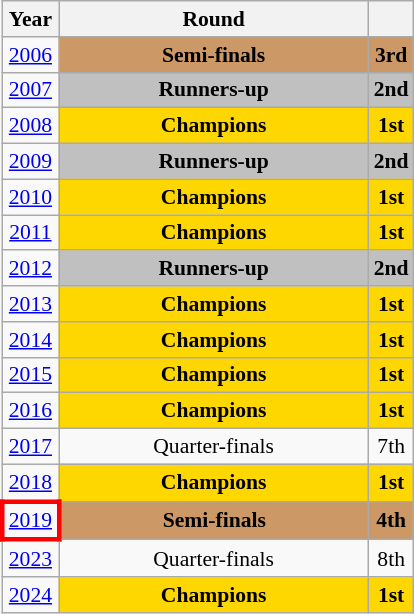<table class="wikitable" style="text-align: center; font-size:90%">
<tr>
<th>Year</th>
<th style="width:200px">Round</th>
<th></th>
</tr>
<tr>
<td><a href='#'>2006</a></td>
<td bgcolor="cc9966"><strong>Semi-finals</strong></td>
<td bgcolor="cc9966"><strong>3rd</strong></td>
</tr>
<tr>
<td><a href='#'>2007</a></td>
<td bgcolor=Silver><strong>Runners-up</strong></td>
<td bgcolor=Silver><strong>2nd</strong></td>
</tr>
<tr>
<td><a href='#'>2008</a></td>
<td bgcolor=Gold><strong>Champions</strong></td>
<td bgcolor=Gold><strong>1st</strong></td>
</tr>
<tr>
<td><a href='#'>2009</a></td>
<td bgcolor=Silver><strong>Runners-up</strong></td>
<td bgcolor=Silver><strong>2nd</strong></td>
</tr>
<tr>
<td><a href='#'>2010</a></td>
<td bgcolor=Gold><strong>Champions</strong></td>
<td bgcolor=Gold><strong>1st</strong></td>
</tr>
<tr>
<td><a href='#'>2011</a></td>
<td bgcolor=Gold><strong>Champions</strong></td>
<td bgcolor=Gold><strong>1st</strong></td>
</tr>
<tr>
<td><a href='#'>2012</a></td>
<td bgcolor=Silver><strong>Runners-up</strong></td>
<td bgcolor=Silver><strong>2nd</strong></td>
</tr>
<tr>
<td><a href='#'>2013</a></td>
<td bgcolor=Gold><strong>Champions</strong></td>
<td bgcolor=Gold><strong>1st</strong></td>
</tr>
<tr>
<td><a href='#'>2014</a></td>
<td bgcolor=Gold><strong>Champions</strong></td>
<td bgcolor=Gold><strong>1st</strong></td>
</tr>
<tr>
<td><a href='#'>2015</a></td>
<td bgcolor=Gold><strong>Champions</strong></td>
<td bgcolor=Gold><strong>1st</strong></td>
</tr>
<tr>
<td><a href='#'>2016</a></td>
<td bgcolor=Gold><strong>Champions</strong></td>
<td bgcolor=Gold><strong>1st</strong></td>
</tr>
<tr>
<td><a href='#'>2017</a></td>
<td>Quarter-finals</td>
<td>7th</td>
</tr>
<tr>
<td><a href='#'>2018</a></td>
<td bgcolor=Gold><strong>Champions</strong></td>
<td bgcolor=Gold><strong>1st</strong></td>
</tr>
<tr>
<td style="border: 3px solid red"><a href='#'>2019</a></td>
<td bgcolor="cc9966"><strong>Semi-finals</strong></td>
<td bgcolor="cc9966"><strong>4th</strong></td>
</tr>
<tr>
<td><a href='#'>2023</a></td>
<td>Quarter-finals</td>
<td>8th</td>
</tr>
<tr>
<td><a href='#'>2024</a></td>
<td bgcolor=Gold><strong>Champions</strong></td>
<td bgcolor=Gold><strong>1st</strong></td>
</tr>
</table>
